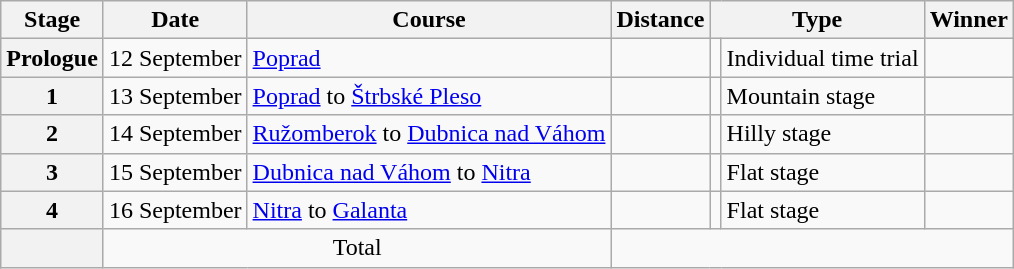<table class="wikitable">
<tr>
<th scope="col">Stage</th>
<th scope="col">Date</th>
<th scope="col">Course</th>
<th scope="col">Distance</th>
<th scope="col" colspan="2">Type</th>
<th scope="col">Winner</th>
</tr>
<tr>
<th scope="row">Prologue</th>
<td style="text-align:right">12 September</td>
<td><a href='#'>Poprad</a></td>
<td style="text-align:center;"></td>
<td></td>
<td>Individual time trial</td>
<td></td>
</tr>
<tr>
<th scope="row">1</th>
<td style="text-align:right">13 September</td>
<td><a href='#'>Poprad</a> to <a href='#'>Štrbské Pleso</a></td>
<td style="text-align:center;"></td>
<td></td>
<td>Mountain stage</td>
<td></td>
</tr>
<tr>
<th scope="row">2</th>
<td style="text-align:right">14 September</td>
<td><a href='#'>Ružomberok</a> to <a href='#'>Dubnica nad Váhom</a></td>
<td style="text-align:center;"></td>
<td></td>
<td>Hilly stage</td>
<td></td>
</tr>
<tr>
<th scope="row">3</th>
<td style="text-align:right">15 September</td>
<td><a href='#'>Dubnica nad Váhom</a> to <a href='#'>Nitra</a></td>
<td style="text-align:center;"></td>
<td></td>
<td>Flat stage</td>
<td></td>
</tr>
<tr>
<th scope="row">4</th>
<td style="text-align:right">16 September</td>
<td><a href='#'>Nitra</a> to <a href='#'>Galanta</a></td>
<td style="text-align:center;"></td>
<td></td>
<td>Flat stage</td>
<td></td>
</tr>
<tr>
<th scope="row"></th>
<td style="text-align:center" colspan="2">Total</td>
<td style="text-align:center" colspan="5"></td>
</tr>
</table>
